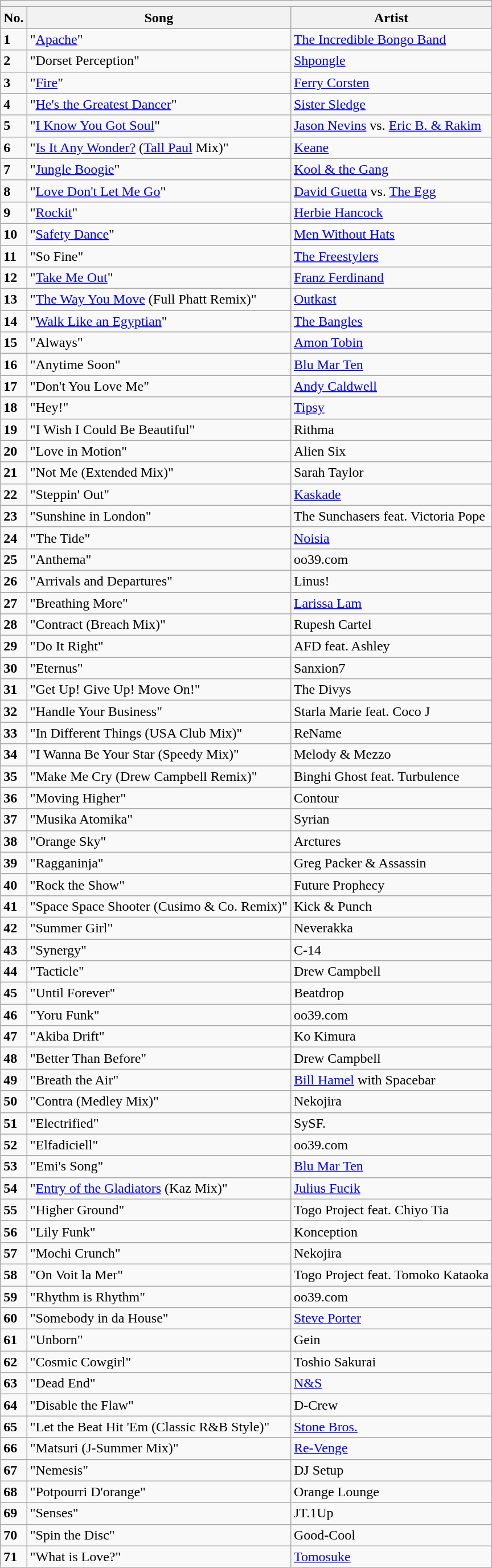<table class="wikitable collapsible collapsed">
<tr>
<th colspan="3"></th>
</tr>
<tr>
<th>No.</th>
<th>Song</th>
<th>Artist</th>
</tr>
<tr>
<td><strong>1</strong></td>
<td>"<a href='#'>Apache</a>"</td>
<td><a href='#'>The Incredible Bongo Band</a></td>
</tr>
<tr>
<td><strong>2</strong></td>
<td>"Dorset Perception"</td>
<td><a href='#'>Shpongle</a></td>
</tr>
<tr>
<td><strong>3</strong></td>
<td>"<a href='#'>Fire</a>"</td>
<td><a href='#'>Ferry Corsten</a></td>
</tr>
<tr>
<td><strong>4</strong></td>
<td>"<a href='#'>He's the Greatest Dancer</a>"</td>
<td><a href='#'>Sister Sledge</a></td>
</tr>
<tr>
<td><strong>5</strong></td>
<td>"<a href='#'>I Know You Got Soul</a>"</td>
<td><a href='#'>Jason Nevins</a> vs. <a href='#'>Eric B. & Rakim</a></td>
</tr>
<tr>
<td><strong>6</strong></td>
<td>"<a href='#'>Is It Any Wonder?</a> (<a href='#'>Tall Paul</a> Mix)"</td>
<td><a href='#'>Keane</a></td>
</tr>
<tr>
<td><strong>7</strong></td>
<td>"<a href='#'>Jungle Boogie</a>"</td>
<td><a href='#'>Kool & the Gang</a></td>
</tr>
<tr>
<td><strong>8</strong></td>
<td>"<a href='#'>Love Don't Let Me Go</a>"</td>
<td><a href='#'>David Guetta</a> vs. <a href='#'>The Egg</a></td>
</tr>
<tr>
<td><strong>9</strong></td>
<td>"<a href='#'>Rockit</a>"</td>
<td><a href='#'>Herbie Hancock</a></td>
</tr>
<tr>
<td><strong>10</strong></td>
<td>"<a href='#'>Safety Dance</a>"</td>
<td><a href='#'>Men Without Hats</a></td>
</tr>
<tr>
<td><strong>11</strong></td>
<td>"So Fine"</td>
<td><a href='#'>The Freestylers</a></td>
</tr>
<tr>
<td><strong>12</strong></td>
<td>"<a href='#'>Take Me Out</a>"</td>
<td><a href='#'>Franz Ferdinand</a></td>
</tr>
<tr>
<td><strong>13</strong></td>
<td>"<a href='#'>The Way You Move</a> (Full Phatt Remix)"</td>
<td><a href='#'>Outkast</a></td>
</tr>
<tr>
<td><strong>14</strong></td>
<td>"<a href='#'>Walk Like an Egyptian</a>"</td>
<td><a href='#'>The Bangles</a></td>
</tr>
<tr>
<td><strong>15</strong></td>
<td>"Always"</td>
<td><a href='#'>Amon Tobin</a></td>
</tr>
<tr>
<td><strong>16</strong></td>
<td>"Anytime Soon"</td>
<td><a href='#'>Blu Mar Ten</a></td>
</tr>
<tr>
<td><strong>17</strong></td>
<td>"Don't You Love Me"</td>
<td><a href='#'>Andy Caldwell</a></td>
</tr>
<tr>
<td><strong>18</strong></td>
<td>"Hey!"</td>
<td><a href='#'>Tipsy</a></td>
</tr>
<tr>
<td><strong>19</strong></td>
<td>"I Wish I Could Be Beautiful"</td>
<td>Rithma</td>
</tr>
<tr>
<td><strong>20</strong></td>
<td>"Love in Motion"</td>
<td>Alien Six</td>
</tr>
<tr>
<td><strong>21</strong></td>
<td>"Not Me (Extended Mix)"</td>
<td>Sarah Taylor</td>
</tr>
<tr>
<td><strong>22</strong></td>
<td>"Steppin' Out"</td>
<td><a href='#'>Kaskade</a></td>
</tr>
<tr>
<td><strong>23</strong></td>
<td>"Sunshine in London"</td>
<td>The Sunchasers feat. Victoria Pope</td>
</tr>
<tr>
<td><strong>24</strong></td>
<td>"The Tide"</td>
<td><a href='#'>Noisia</a></td>
</tr>
<tr>
<td><strong>25</strong> </td>
<td>"Anthema"</td>
<td>oo39.com</td>
</tr>
<tr>
<td><strong>26</strong></td>
<td>"Arrivals and Departures"</td>
<td>Linus!</td>
</tr>
<tr>
<td><strong>27</strong></td>
<td>"Breathing More"</td>
<td><a href='#'>Larissa Lam</a></td>
</tr>
<tr>
<td><strong>28</strong> </td>
<td>"Contract (Breach Mix)"</td>
<td>Rupesh Cartel</td>
</tr>
<tr>
<td><strong>29</strong></td>
<td>"Do It Right"</td>
<td>AFD feat. Ashley</td>
</tr>
<tr>
<td><strong>30</strong></td>
<td>"Eternus"</td>
<td>Sanxion7</td>
</tr>
<tr>
<td><strong>31</strong></td>
<td>"Get Up! Give Up! Move On!"</td>
<td>The Divys</td>
</tr>
<tr>
<td><strong>32</strong></td>
<td>"Handle Your Business"</td>
<td>Starla Marie feat. Coco J</td>
</tr>
<tr>
<td><strong>33</strong></td>
<td>"In Different Things (USA Club Mix)"</td>
<td>ReName</td>
</tr>
<tr>
<td><strong>34</strong></td>
<td>"I Wanna Be Your Star (Speedy Mix)"</td>
<td>Melody & Mezzo</td>
</tr>
<tr>
<td><strong>35</strong></td>
<td>"Make Me Cry (Drew Campbell Remix)"</td>
<td>Binghi Ghost feat. Turbulence</td>
</tr>
<tr>
<td><strong>36</strong></td>
<td>"Moving Higher"</td>
<td>Contour</td>
</tr>
<tr>
<td><strong>37</strong></td>
<td>"Musika Atomika"</td>
<td>Syrian</td>
</tr>
<tr>
<td><strong>38</strong> </td>
<td>"Orange Sky"</td>
<td>Arctures</td>
</tr>
<tr>
<td><strong>39</strong> </td>
<td>"Ragganinja"</td>
<td>Greg Packer & Assassin</td>
</tr>
<tr>
<td><strong>40</strong></td>
<td>"Rock the Show"</td>
<td>Future Prophecy</td>
</tr>
<tr>
<td><strong>41</strong> </td>
<td>"Space Space Shooter (Cusimo & Co. Remix)"</td>
<td>Kick & Punch</td>
</tr>
<tr>
<td><strong>42</strong></td>
<td>"Summer Girl"</td>
<td>Neverakka</td>
</tr>
<tr>
<td><strong>43</strong> </td>
<td>"Synergy"</td>
<td>C-14</td>
</tr>
<tr>
<td><strong>44</strong> </td>
<td>"Tacticle"</td>
<td>Drew Campbell</td>
</tr>
<tr>
<td><strong>45</strong></td>
<td>"Until Forever"</td>
<td>Beatdrop</td>
</tr>
<tr>
<td><strong>46</strong></td>
<td>"Yoru Funk"</td>
<td>oo39.com</td>
</tr>
<tr>
<td><strong>47</strong></td>
<td>"Akiba Drift"</td>
<td>Ko Kimura</td>
</tr>
<tr>
<td><strong>48</strong></td>
<td>"Better Than Before"</td>
<td>Drew Campbell</td>
</tr>
<tr>
<td><strong>49</strong> </td>
<td>"Breath the Air"</td>
<td><a href='#'>Bill Hamel</a> with Spacebar</td>
</tr>
<tr>
<td><strong>50</strong></td>
<td>"Contra (Medley Mix)"</td>
<td>Nekojira</td>
</tr>
<tr>
<td><strong>51</strong></td>
<td>"Electrified"</td>
<td>SySF.</td>
</tr>
<tr>
<td><strong>52</strong> </td>
<td>"Elfadiciell"</td>
<td>oo39.com</td>
</tr>
<tr>
<td><strong>53</strong> </td>
<td>"Emi's Song"</td>
<td><a href='#'>Blu Mar Ten</a></td>
</tr>
<tr>
<td><strong>54</strong></td>
<td>"<a href='#'>Entry of the Gladiators</a> (Kaz Mix)"</td>
<td><a href='#'>Julius Fucik</a></td>
</tr>
<tr>
<td><strong>55</strong></td>
<td>"Higher Ground"</td>
<td>Togo Project feat. Chiyo Tia</td>
</tr>
<tr>
<td><strong>56</strong></td>
<td>"Lily Funk"</td>
<td>Konception</td>
</tr>
<tr>
<td><strong>57</strong> </td>
<td>"Mochi Crunch"</td>
<td>Nekojira</td>
</tr>
<tr>
<td><strong>58</strong> </td>
<td>"On Voit la Mer"</td>
<td>Togo Project feat. Tomoko Kataoka</td>
</tr>
<tr>
<td><strong>59</strong> </td>
<td>"Rhythm is Rhythm"</td>
<td>oo39.com</td>
</tr>
<tr>
<td><strong>60</strong></td>
<td>"Somebody in da House"</td>
<td><a href='#'>Steve Porter</a></td>
</tr>
<tr>
<td><strong>61</strong> </td>
<td>"Unborn"</td>
<td>Gein</td>
</tr>
<tr>
<td><strong>62</strong></td>
<td>"Cosmic Cowgirl"</td>
<td>Toshio Sakurai</td>
</tr>
<tr>
<td><strong>63</strong></td>
<td>"Dead End"</td>
<td><a href='#'>N&S</a></td>
</tr>
<tr>
<td><strong>64</strong> </td>
<td>"Disable the Flaw"</td>
<td>D-Crew</td>
</tr>
<tr>
<td><strong>65</strong></td>
<td>"Let the Beat Hit 'Em (Classic R&B Style)"</td>
<td><a href='#'>Stone Bros.</a></td>
</tr>
<tr>
<td><strong>66</strong> </td>
<td>"Matsuri (J-Summer Mix)"</td>
<td><a href='#'>Re-Venge</a></td>
</tr>
<tr>
<td><strong>67</strong></td>
<td>"Nemesis"</td>
<td>DJ Setup</td>
</tr>
<tr>
<td><strong>68</strong> </td>
<td>"Potpourri D'orange"</td>
<td>Orange Lounge</td>
</tr>
<tr>
<td><strong>69</strong></td>
<td>"Senses"</td>
<td>JT.1Up</td>
</tr>
<tr>
<td><strong>70</strong> </td>
<td>"Spin the Disc"</td>
<td>Good-Cool</td>
</tr>
<tr>
<td><strong>71</strong> </td>
<td>"What is Love?"</td>
<td><a href='#'>Tomosuke</a></td>
</tr>
</table>
